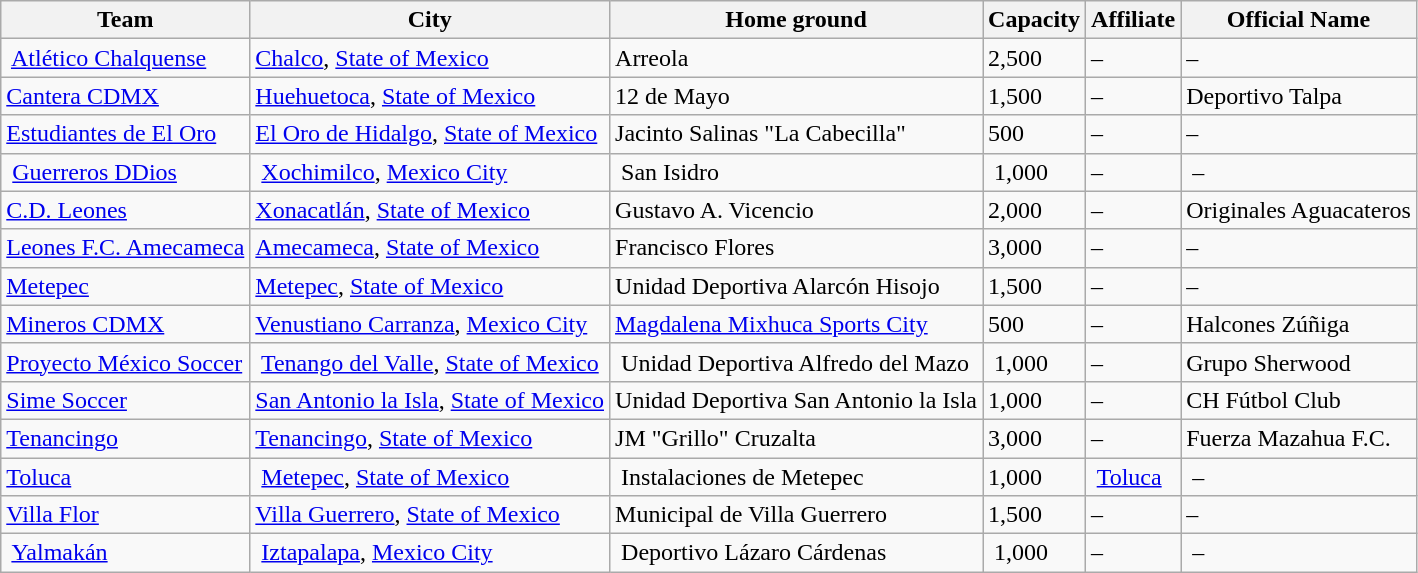<table class="wikitable sortable">
<tr>
<th>Team</th>
<th>City</th>
<th>Home ground</th>
<th>Capacity</th>
<th>Affiliate</th>
<th>Official Name</th>
</tr>
<tr>
<td> <a href='#'>Atlético Chalquense</a></td>
<td><a href='#'>Chalco</a>, <a href='#'>State of Mexico</a></td>
<td>Arreola</td>
<td>2,500</td>
<td>–</td>
<td>–</td>
</tr>
<tr>
<td><a href='#'>Cantera CDMX</a></td>
<td><a href='#'>Huehuetoca</a>, <a href='#'>State of Mexico</a></td>
<td>12 de Mayo</td>
<td>1,500</td>
<td>–</td>
<td>Deportivo Talpa</td>
</tr>
<tr>
<td><a href='#'>Estudiantes de El Oro</a></td>
<td><a href='#'>El Oro de Hidalgo</a>, <a href='#'>State of Mexico</a></td>
<td>Jacinto Salinas "La Cabecilla"</td>
<td>500</td>
<td>–</td>
<td>–</td>
</tr>
<tr>
<td> <a href='#'>Guerreros DDios</a></td>
<td> <a href='#'>Xochimilco</a>, <a href='#'>Mexico City</a></td>
<td> San Isidro</td>
<td> 1,000</td>
<td>–</td>
<td> –</td>
</tr>
<tr>
<td><a href='#'>C.D. Leones</a></td>
<td><a href='#'>Xonacatlán</a>, <a href='#'>State of Mexico</a></td>
<td>Gustavo A. Vicencio</td>
<td>2,000</td>
<td>–</td>
<td>Originales Aguacateros</td>
</tr>
<tr>
<td><a href='#'>Leones F.C. Amecameca</a></td>
<td><a href='#'>Amecameca</a>, <a href='#'>State of Mexico</a></td>
<td>Francisco Flores</td>
<td>3,000</td>
<td>–</td>
<td>–</td>
</tr>
<tr>
<td><a href='#'>Metepec</a></td>
<td><a href='#'>Metepec</a>, <a href='#'>State of Mexico</a></td>
<td>Unidad Deportiva Alarcón Hisojo</td>
<td>1,500</td>
<td>–</td>
<td>–</td>
</tr>
<tr>
<td><a href='#'>Mineros CDMX</a></td>
<td><a href='#'>Venustiano Carranza</a>, <a href='#'>Mexico City</a></td>
<td><a href='#'>Magdalena Mixhuca Sports City</a></td>
<td>500</td>
<td>–</td>
<td>Halcones Zúñiga</td>
</tr>
<tr>
<td><a href='#'>Proyecto México Soccer</a></td>
<td> <a href='#'>Tenango del Valle</a>, <a href='#'>State of Mexico</a></td>
<td> Unidad Deportiva Alfredo del Mazo</td>
<td> 1,000</td>
<td>– </td>
<td>Grupo Sherwood</td>
</tr>
<tr>
<td><a href='#'>Sime Soccer</a></td>
<td><a href='#'>San Antonio la Isla</a>, <a href='#'>State of Mexico</a></td>
<td>Unidad Deportiva San Antonio la Isla</td>
<td>1,000</td>
<td>–</td>
<td>CH Fútbol Club</td>
</tr>
<tr>
<td><a href='#'>Tenancingo</a></td>
<td><a href='#'>Tenancingo</a>, <a href='#'>State of Mexico</a></td>
<td>JM "Grillo" Cruzalta</td>
<td>3,000</td>
<td>–</td>
<td>Fuerza Mazahua F.C.</td>
</tr>
<tr>
<td><a href='#'>Toluca</a></td>
<td> <a href='#'>Metepec</a>, <a href='#'>State of Mexico</a></td>
<td> Instalaciones de Metepec</td>
<td>1,000</td>
<td> <a href='#'>Toluca</a></td>
<td> –</td>
</tr>
<tr>
<td><a href='#'>Villa Flor</a></td>
<td><a href='#'>Villa Guerrero</a>, <a href='#'>State of Mexico</a></td>
<td>Municipal de Villa Guerrero</td>
<td>1,500</td>
<td>–</td>
<td>–</td>
</tr>
<tr>
<td> <a href='#'>Yalmakán</a></td>
<td> <a href='#'>Iztapalapa</a>, <a href='#'>Mexico City</a> </td>
<td> Deportivo Lázaro Cárdenas</td>
<td> 1,000</td>
<td>– </td>
<td> –</td>
</tr>
</table>
